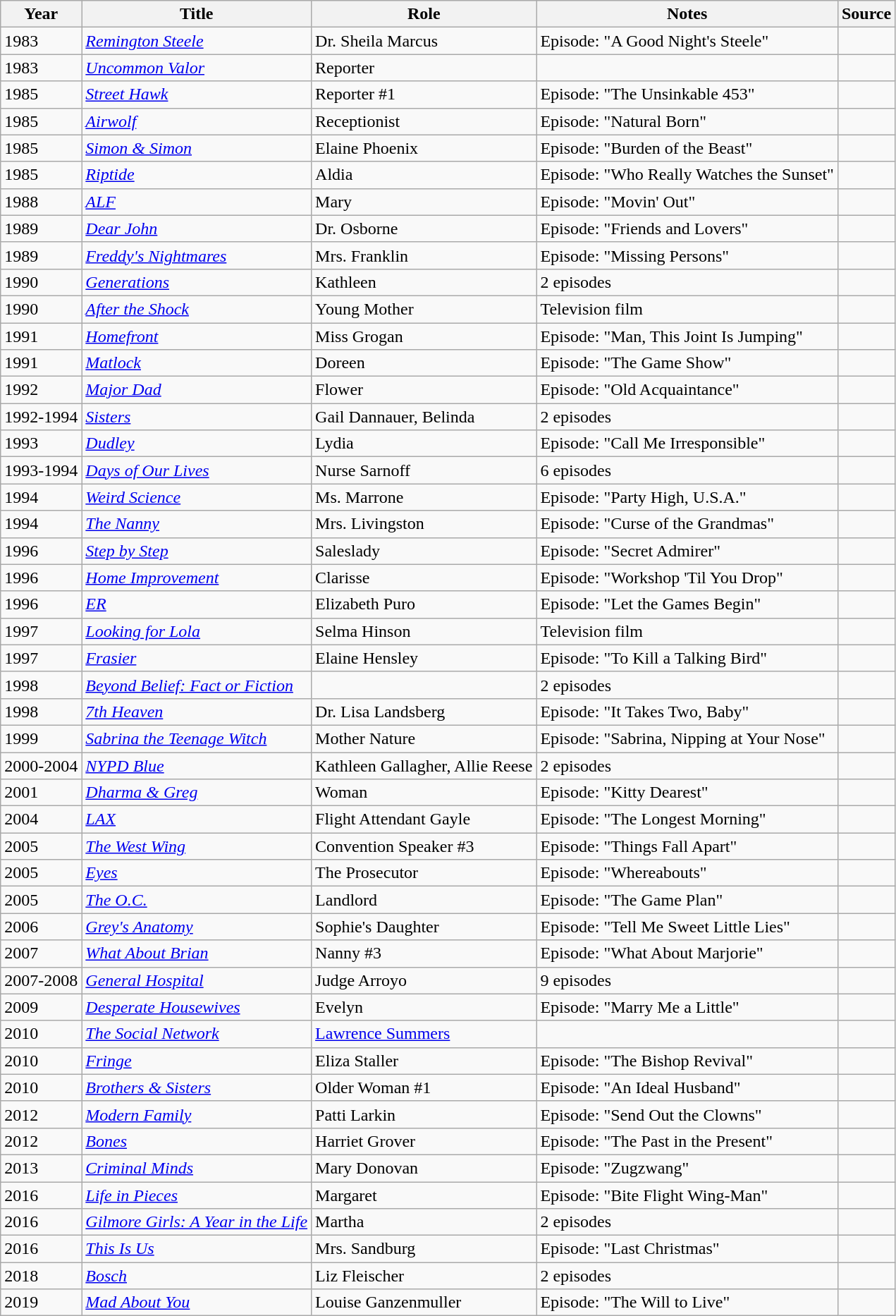<table class="wikitable sortable plainrowheaders">
<tr>
<th>Year</th>
<th>Title</th>
<th>Role</th>
<th class="unsortable">Notes</th>
<th class="unsortable">Source</th>
</tr>
<tr>
<td>1983</td>
<td><em><a href='#'>Remington Steele</a></em></td>
<td>Dr. Sheila Marcus</td>
<td>Episode: "A Good Night's Steele"</td>
<td></td>
</tr>
<tr>
<td>1983</td>
<td><em><a href='#'>Uncommon Valor</a></em></td>
<td>Reporter</td>
<td></td>
<td></td>
</tr>
<tr>
<td>1985</td>
<td><em><a href='#'>Street Hawk</a></em></td>
<td>Reporter #1</td>
<td>Episode: "The Unsinkable 453"</td>
<td></td>
</tr>
<tr>
<td>1985</td>
<td><em><a href='#'>Airwolf</a></em></td>
<td>Receptionist</td>
<td>Episode: "Natural Born"</td>
<td></td>
</tr>
<tr>
<td>1985</td>
<td><em><a href='#'>Simon & Simon</a></em></td>
<td>Elaine Phoenix</td>
<td>Episode: "Burden of the Beast"</td>
<td></td>
</tr>
<tr>
<td>1985</td>
<td><em><a href='#'>Riptide</a></em></td>
<td>Aldia</td>
<td>Episode: "Who Really Watches the Sunset"</td>
<td></td>
</tr>
<tr>
<td>1988</td>
<td><em><a href='#'>ALF</a></em></td>
<td>Mary</td>
<td>Episode: "Movin' Out"</td>
<td></td>
</tr>
<tr>
<td>1989</td>
<td><em><a href='#'>Dear John</a></em></td>
<td>Dr. Osborne</td>
<td>Episode: "Friends and Lovers"</td>
<td></td>
</tr>
<tr>
<td>1989</td>
<td><em><a href='#'>Freddy's Nightmares</a></em></td>
<td>Mrs. Franklin</td>
<td>Episode: "Missing Persons"</td>
<td></td>
</tr>
<tr>
<td>1990</td>
<td><em><a href='#'>Generations</a></em></td>
<td>Kathleen</td>
<td>2 episodes</td>
<td></td>
</tr>
<tr>
<td>1990</td>
<td><em><a href='#'>After the Shock</a></em></td>
<td>Young Mother</td>
<td>Television film</td>
<td></td>
</tr>
<tr>
<td>1991</td>
<td><em><a href='#'>Homefront</a></em></td>
<td>Miss Grogan</td>
<td>Episode: "Man, This Joint Is Jumping"</td>
<td></td>
</tr>
<tr>
<td>1991</td>
<td><em><a href='#'>Matlock</a></em></td>
<td>Doreen</td>
<td>Episode: "The Game Show"</td>
<td></td>
</tr>
<tr>
<td>1992</td>
<td><em><a href='#'>Major Dad</a></em></td>
<td>Flower</td>
<td>Episode: "Old Acquaintance"</td>
<td></td>
</tr>
<tr>
<td>1992-1994</td>
<td><em><a href='#'>Sisters</a></em></td>
<td>Gail Dannauer, Belinda</td>
<td>2 episodes</td>
<td></td>
</tr>
<tr>
<td>1993</td>
<td><em><a href='#'>Dudley</a></em></td>
<td>Lydia</td>
<td>Episode: "Call Me Irresponsible"</td>
<td></td>
</tr>
<tr>
<td>1993-1994</td>
<td><em><a href='#'>Days of Our Lives</a></em></td>
<td>Nurse Sarnoff</td>
<td>6 episodes</td>
<td></td>
</tr>
<tr>
<td>1994</td>
<td><em><a href='#'>Weird Science</a></em></td>
<td>Ms. Marrone</td>
<td>Episode: "Party High, U.S.A."</td>
<td></td>
</tr>
<tr>
<td>1994</td>
<td><em><a href='#'>The Nanny</a></em></td>
<td>Mrs. Livingston</td>
<td>Episode: "Curse of the Grandmas"</td>
<td></td>
</tr>
<tr>
<td>1996</td>
<td><em><a href='#'>Step by Step</a></em></td>
<td>Saleslady</td>
<td>Episode: "Secret Admirer"</td>
<td></td>
</tr>
<tr>
<td>1996</td>
<td><em><a href='#'>Home Improvement</a></em></td>
<td>Clarisse</td>
<td>Episode: "Workshop 'Til You Drop"</td>
<td></td>
</tr>
<tr>
<td>1996</td>
<td><em><a href='#'>ER</a></em></td>
<td>Elizabeth Puro</td>
<td>Episode: "Let the Games Begin"</td>
<td></td>
</tr>
<tr>
<td>1997</td>
<td><em><a href='#'>Looking for Lola</a></em></td>
<td>Selma Hinson</td>
<td>Television film</td>
<td></td>
</tr>
<tr>
<td>1997</td>
<td><em><a href='#'>Frasier</a></em></td>
<td>Elaine Hensley</td>
<td>Episode: "To Kill a Talking Bird"</td>
<td></td>
</tr>
<tr>
<td>1998</td>
<td><em><a href='#'>Beyond Belief: Fact or Fiction</a></em></td>
<td></td>
<td>2 episodes</td>
<td></td>
</tr>
<tr>
<td>1998</td>
<td><em><a href='#'>7th Heaven</a></em></td>
<td>Dr. Lisa Landsberg</td>
<td>Episode: "It Takes Two, Baby"</td>
<td></td>
</tr>
<tr>
<td>1999</td>
<td><em><a href='#'>Sabrina the Teenage Witch</a></em></td>
<td>Mother Nature</td>
<td>Episode: "Sabrina, Nipping at Your Nose"</td>
<td></td>
</tr>
<tr>
<td>2000-2004</td>
<td><em><a href='#'>NYPD Blue</a></em></td>
<td>Kathleen Gallagher, Allie Reese</td>
<td>2 episodes</td>
<td></td>
</tr>
<tr>
<td>2001</td>
<td><em><a href='#'>Dharma & Greg</a></em></td>
<td>Woman</td>
<td>Episode: "Kitty Dearest"</td>
<td></td>
</tr>
<tr>
<td>2004</td>
<td><em><a href='#'>LAX</a></em></td>
<td>Flight Attendant Gayle</td>
<td>Episode: "The Longest Morning"</td>
<td></td>
</tr>
<tr>
<td>2005</td>
<td><em><a href='#'>The West Wing</a></em></td>
<td>Convention Speaker #3</td>
<td>Episode: "Things Fall Apart"</td>
<td></td>
</tr>
<tr>
<td>2005</td>
<td><em><a href='#'>Eyes</a></em></td>
<td>The Prosecutor</td>
<td>Episode: "Whereabouts"</td>
<td></td>
</tr>
<tr>
<td>2005</td>
<td><em><a href='#'>The O.C.</a></em></td>
<td>Landlord</td>
<td>Episode: "The Game Plan"</td>
<td></td>
</tr>
<tr>
<td>2006</td>
<td><em><a href='#'>Grey's Anatomy</a></em></td>
<td>Sophie's Daughter</td>
<td>Episode: "Tell Me Sweet Little Lies"</td>
<td></td>
</tr>
<tr>
<td>2007</td>
<td><em><a href='#'>What About Brian</a></em></td>
<td>Nanny #3</td>
<td>Episode: "What About Marjorie"</td>
<td></td>
</tr>
<tr>
<td>2007-2008</td>
<td><em><a href='#'>General Hospital</a></em></td>
<td>Judge Arroyo</td>
<td>9 episodes</td>
<td></td>
</tr>
<tr>
<td>2009</td>
<td><em><a href='#'>Desperate Housewives</a></em></td>
<td>Evelyn</td>
<td>Episode: "Marry Me a Little"</td>
<td></td>
</tr>
<tr>
<td>2010</td>
<td><em><a href='#'>The Social Network</a></em></td>
<td><a href='#'>Lawrence Summers</a></td>
<td></td>
<td></td>
</tr>
<tr>
<td>2010</td>
<td><em><a href='#'>Fringe</a></em></td>
<td>Eliza Staller</td>
<td>Episode: "The Bishop Revival"</td>
<td></td>
</tr>
<tr>
<td>2010</td>
<td><em><a href='#'>Brothers & Sisters</a></em></td>
<td>Older Woman #1</td>
<td>Episode: "An Ideal Husband"</td>
<td></td>
</tr>
<tr>
<td>2012</td>
<td><em><a href='#'>Modern Family</a></em></td>
<td>Patti Larkin</td>
<td>Episode: "Send Out the Clowns"</td>
<td></td>
</tr>
<tr>
<td>2012</td>
<td><em><a href='#'>Bones</a></em></td>
<td>Harriet Grover</td>
<td>Episode: "The Past in the Present"</td>
<td></td>
</tr>
<tr>
<td>2013</td>
<td><em><a href='#'>Criminal Minds</a></em></td>
<td>Mary Donovan</td>
<td>Episode: "Zugzwang"</td>
<td></td>
</tr>
<tr>
<td>2016</td>
<td><em><a href='#'>Life in Pieces</a></em></td>
<td>Margaret</td>
<td>Episode: "Bite Flight Wing-Man"</td>
<td></td>
</tr>
<tr>
<td>2016</td>
<td><em><a href='#'>Gilmore Girls: A Year in the Life</a></em></td>
<td>Martha</td>
<td>2 episodes</td>
<td></td>
</tr>
<tr>
<td>2016</td>
<td><em><a href='#'>This Is Us</a></em></td>
<td>Mrs. Sandburg</td>
<td>Episode: "Last Christmas"</td>
<td></td>
</tr>
<tr>
<td>2018</td>
<td><em><a href='#'>Bosch</a></em></td>
<td>Liz Fleischer</td>
<td>2 episodes</td>
<td></td>
</tr>
<tr>
<td>2019</td>
<td><em><a href='#'>Mad About You</a></em></td>
<td>Louise Ganzenmuller</td>
<td>Episode: "The Will to Live"</td>
<td></td>
</tr>
</table>
